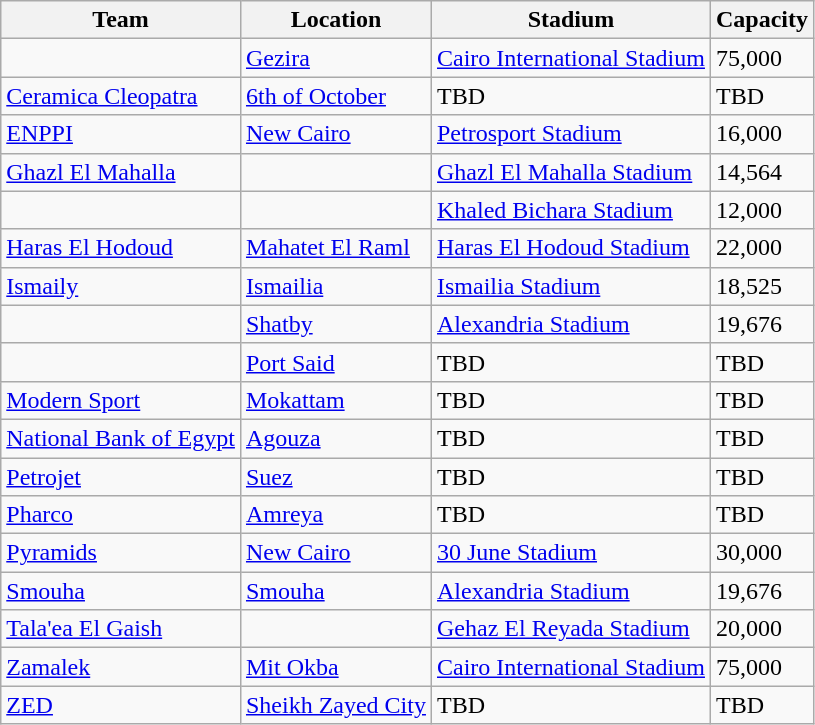<table class="wikitable sortable" style=text-align:left>
<tr>
<th>Team</th>
<th>Location</th>
<th>Stadium</th>
<th>Capacity</th>
</tr>
<tr>
<td></td>
<td><a href='#'>Gezira</a></td>
<td><a href='#'>Cairo International Stadium</a></td>
<td>75,000</td>
</tr>
<tr>
<td><a href='#'>Ceramica Cleopatra</a></td>
<td><a href='#'>6th of October</a></td>
<td>TBD</td>
<td>TBD</td>
</tr>
<tr>
<td><a href='#'>ENPPI</a></td>
<td><a href='#'>New Cairo</a></td>
<td><a href='#'>Petrosport Stadium</a></td>
<td>16,000</td>
</tr>
<tr>
<td><a href='#'>Ghazl El Mahalla</a></td>
<td></td>
<td><a href='#'>Ghazl El Mahalla Stadium</a></td>
<td>14,564</td>
</tr>
<tr>
<td></td>
<td></td>
<td><a href='#'>Khaled Bichara Stadium</a></td>
<td>12,000</td>
</tr>
<tr>
<td><a href='#'>Haras El Hodoud</a></td>
<td><a href='#'>Mahatet El Raml</a></td>
<td><a href='#'>Haras El Hodoud Stadium</a></td>
<td>22,000</td>
</tr>
<tr>
<td><a href='#'>Ismaily</a></td>
<td><a href='#'>Ismailia</a> </td>
<td><a href='#'>Ismailia Stadium</a></td>
<td>18,525</td>
</tr>
<tr>
<td></td>
<td><a href='#'>Shatby</a></td>
<td><a href='#'>Alexandria Stadium</a></td>
<td>19,676</td>
</tr>
<tr>
<td></td>
<td><a href='#'>Port Said</a> </td>
<td>TBD</td>
<td>TBD</td>
</tr>
<tr>
<td><a href='#'>Modern Sport</a></td>
<td><a href='#'>Mokattam</a></td>
<td>TBD</td>
<td>TBD</td>
</tr>
<tr>
<td><a href='#'>National Bank of Egypt</a></td>
<td><a href='#'>Agouza</a></td>
<td>TBD</td>
<td>TBD</td>
</tr>
<tr>
<td><a href='#'>Petrojet</a></td>
<td><a href='#'>Suez</a> </td>
<td>TBD</td>
<td>TBD</td>
</tr>
<tr>
<td><a href='#'>Pharco</a></td>
<td><a href='#'>Amreya</a></td>
<td>TBD</td>
<td>TBD</td>
</tr>
<tr>
<td><a href='#'>Pyramids</a></td>
<td><a href='#'>New Cairo</a></td>
<td><a href='#'>30 June Stadium</a></td>
<td>30,000</td>
</tr>
<tr>
<td><a href='#'>Smouha</a></td>
<td><a href='#'>Smouha</a></td>
<td><a href='#'>Alexandria Stadium</a></td>
<td>19,676</td>
</tr>
<tr>
<td><a href='#'>Tala'ea El Gaish</a></td>
<td></td>
<td><a href='#'>Gehaz El Reyada Stadium</a></td>
<td>20,000</td>
</tr>
<tr>
<td><a href='#'>Zamalek</a></td>
<td><a href='#'>Mit Okba</a></td>
<td><a href='#'>Cairo International Stadium</a></td>
<td>75,000</td>
</tr>
<tr>
<td><a href='#'>ZED</a></td>
<td><a href='#'>Sheikh Zayed City</a></td>
<td>TBD</td>
<td>TBD</td>
</tr>
</table>
